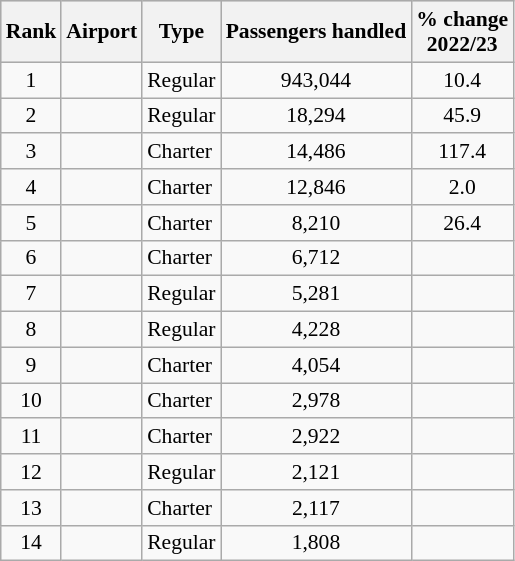<table class="wikitable sortable" style="font-size: 90%" width= align=>
<tr style="background:lightgrey;">
<th>Rank</th>
<th>Airport</th>
<th>Type</th>
<th>Passengers handled</th>
<th>% change<br>2022/23</th>
</tr>
<tr>
<td align=center>1</td>
<td></td>
<td>Regular</td>
<td align="center">943,044</td>
<td align=center> 10.4</td>
</tr>
<tr>
<td align=center>2</td>
<td></td>
<td>Regular</td>
<td align="center">18,294</td>
<td align=center> 45.9</td>
</tr>
<tr>
<td align=center>3</td>
<td></td>
<td>Charter</td>
<td align="center">14,486</td>
<td align=center> 117.4</td>
</tr>
<tr>
<td align=center>4</td>
<td></td>
<td>Charter</td>
<td align="center">12,846</td>
<td align=center> 2.0</td>
</tr>
<tr>
<td align=center>5</td>
<td></td>
<td>Charter</td>
<td align="center">8,210</td>
<td align=center> 26.4</td>
</tr>
<tr>
<td align=center>6</td>
<td></td>
<td>Charter</td>
<td align="center">6,712</td>
<td align=center></td>
</tr>
<tr>
<td align=center>7</td>
<td></td>
<td>Regular</td>
<td align="center">5,281</td>
<td align=center></td>
</tr>
<tr>
<td align=center>8</td>
<td></td>
<td>Regular</td>
<td align="center">4,228</td>
<td align=center></td>
</tr>
<tr>
<td align=center>9</td>
<td></td>
<td>Charter</td>
<td align="center">4,054</td>
<td align=center></td>
</tr>
<tr>
<td align=center>10</td>
<td></td>
<td>Charter</td>
<td align="center">2,978</td>
<td align=center></td>
</tr>
<tr>
<td align=center>11</td>
<td></td>
<td>Charter</td>
<td align="center">2,922</td>
<td align=center></td>
</tr>
<tr>
<td align=center>12</td>
<td></td>
<td>Regular</td>
<td align="center">2,121</td>
<td align=center></td>
</tr>
<tr>
<td align=center>13</td>
<td></td>
<td>Charter</td>
<td align="center">2,117</td>
<td align=center></td>
</tr>
<tr>
<td align=center>14</td>
<td></td>
<td>Regular</td>
<td align="center">1,808</td>
<td align=center></td>
</tr>
</table>
